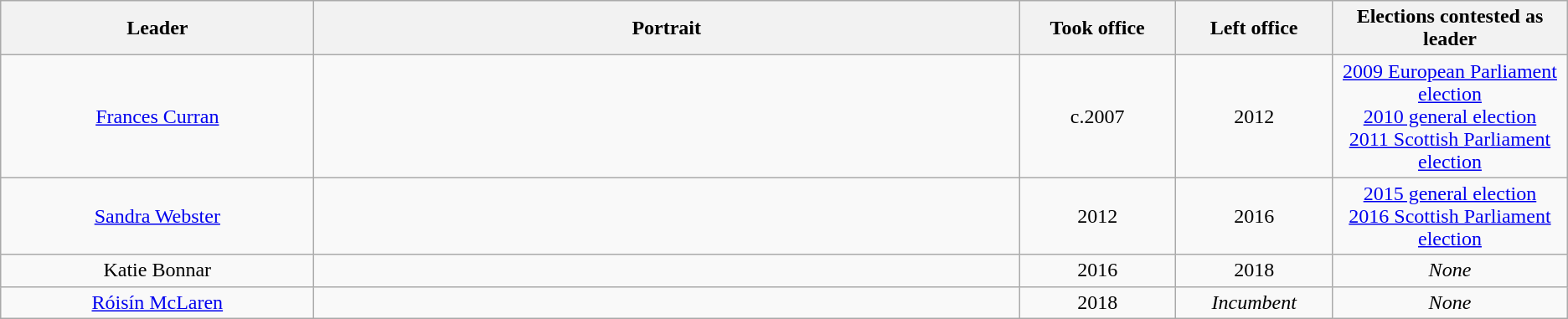<table class="wikitable" style="text-align:center">
<tr>
<th style="width:20%;">Leader<br></th>
<th width=60>Portrait</th>
<th style="width:10%;">Took office</th>
<th style="width:10%;">Left office</th>
<th style="width:15%;">Elections contested as leader</th>
</tr>
<tr>
<td><a href='#'>Frances Curran</a><br></td>
<td></td>
<td>c.2007</td>
<td>2012</td>
<td><a href='#'>2009 European Parliament election</a><br><a href='#'>2010 general election</a><br><a href='#'>2011 Scottish Parliament election</a></td>
</tr>
<tr>
<td><a href='#'>Sandra Webster</a></td>
<td></td>
<td>2012</td>
<td>2016</td>
<td><a href='#'>2015 general election</a><br><a href='#'>2016 Scottish Parliament election</a></td>
</tr>
<tr>
<td>Katie Bonnar</td>
<td></td>
<td>2016</td>
<td>2018</td>
<td><em>None</em></td>
</tr>
<tr>
<td><a href='#'>Róisín McLaren</a><br></td>
<td></td>
<td>2018</td>
<td><em>Incumbent</em></td>
<td><em>None</em></td>
</tr>
</table>
